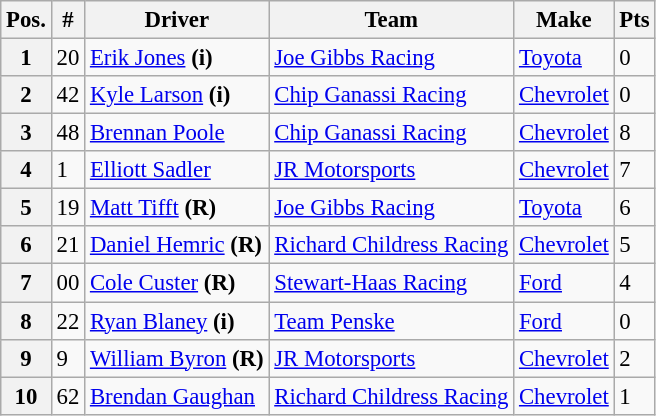<table class="wikitable" style="font-size:95%">
<tr>
<th>Pos.</th>
<th>#</th>
<th>Driver</th>
<th>Team</th>
<th>Make</th>
<th>Pts</th>
</tr>
<tr>
<th>1</th>
<td>20</td>
<td><a href='#'>Erik Jones</a> <strong>(i)</strong></td>
<td><a href='#'>Joe Gibbs Racing</a></td>
<td><a href='#'>Toyota</a></td>
<td>0</td>
</tr>
<tr>
<th>2</th>
<td>42</td>
<td><a href='#'>Kyle Larson</a> <strong>(i)</strong></td>
<td><a href='#'>Chip Ganassi Racing</a></td>
<td><a href='#'>Chevrolet</a></td>
<td>0</td>
</tr>
<tr>
<th>3</th>
<td>48</td>
<td><a href='#'>Brennan Poole</a></td>
<td><a href='#'>Chip Ganassi Racing</a></td>
<td><a href='#'>Chevrolet</a></td>
<td>8</td>
</tr>
<tr>
<th>4</th>
<td>1</td>
<td><a href='#'>Elliott Sadler</a></td>
<td><a href='#'>JR Motorsports</a></td>
<td><a href='#'>Chevrolet</a></td>
<td>7</td>
</tr>
<tr>
<th>5</th>
<td>19</td>
<td><a href='#'>Matt Tifft</a> <strong>(R)</strong></td>
<td><a href='#'>Joe Gibbs Racing</a></td>
<td><a href='#'>Toyota</a></td>
<td>6</td>
</tr>
<tr>
<th>6</th>
<td>21</td>
<td><a href='#'>Daniel Hemric</a> <strong>(R)</strong></td>
<td><a href='#'>Richard Childress Racing</a></td>
<td><a href='#'>Chevrolet</a></td>
<td>5</td>
</tr>
<tr>
<th>7</th>
<td>00</td>
<td><a href='#'>Cole Custer</a> <strong>(R)</strong></td>
<td><a href='#'>Stewart-Haas Racing</a></td>
<td><a href='#'>Ford</a></td>
<td>4</td>
</tr>
<tr>
<th>8</th>
<td>22</td>
<td><a href='#'>Ryan Blaney</a> <strong>(i)</strong></td>
<td><a href='#'>Team Penske</a></td>
<td><a href='#'>Ford</a></td>
<td>0</td>
</tr>
<tr>
<th>9</th>
<td>9</td>
<td><a href='#'>William Byron</a> <strong>(R)</strong></td>
<td><a href='#'>JR Motorsports</a></td>
<td><a href='#'>Chevrolet</a></td>
<td>2</td>
</tr>
<tr>
<th>10</th>
<td>62</td>
<td><a href='#'>Brendan Gaughan</a></td>
<td><a href='#'>Richard Childress Racing</a></td>
<td><a href='#'>Chevrolet</a></td>
<td>1</td>
</tr>
</table>
